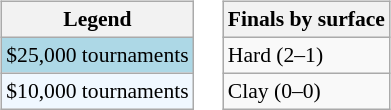<table>
<tr valign=top>
<td><br><table class=wikitable style="font-size:90%">
<tr>
<th>Legend</th>
</tr>
<tr style="background:lightblue;">
<td>$25,000 tournaments</td>
</tr>
<tr style="background:#f0f8ff;">
<td>$10,000 tournaments</td>
</tr>
</table>
</td>
<td><br><table class=wikitable style="font-size:90%">
<tr>
<th>Finals by surface</th>
</tr>
<tr>
<td>Hard (2–1)</td>
</tr>
<tr>
<td>Clay (0–0)</td>
</tr>
</table>
</td>
</tr>
</table>
